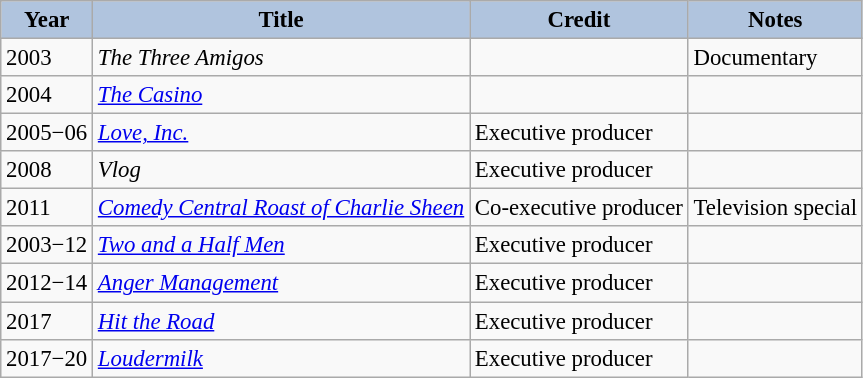<table class="wikitable" style="font-size:95%;">
<tr>
<th style="background:#B0C4DE;">Year</th>
<th style="background:#B0C4DE;">Title</th>
<th style="background:#B0C4DE;">Credit</th>
<th style="background:#B0C4DE;">Notes</th>
</tr>
<tr>
<td>2003</td>
<td><em>The Three Amigos</em></td>
<td></td>
<td>Documentary</td>
</tr>
<tr>
<td>2004</td>
<td><em><a href='#'>The Casino</a></em></td>
<td></td>
<td></td>
</tr>
<tr>
<td>2005−06</td>
<td><em><a href='#'>Love, Inc.</a></em></td>
<td>Executive producer</td>
<td></td>
</tr>
<tr>
<td>2008</td>
<td><em>Vlog</em></td>
<td>Executive producer</td>
<td></td>
</tr>
<tr>
<td>2011</td>
<td><em><a href='#'>Comedy Central Roast of Charlie Sheen</a></em></td>
<td>Co-executive producer</td>
<td>Television special</td>
</tr>
<tr>
<td>2003−12</td>
<td><em><a href='#'>Two and a Half Men</a></em></td>
<td>Executive producer</td>
<td></td>
</tr>
<tr>
<td>2012−14</td>
<td><em><a href='#'>Anger Management</a></em></td>
<td>Executive producer</td>
<td></td>
</tr>
<tr>
<td>2017</td>
<td><em><a href='#'>Hit the Road</a></em></td>
<td>Executive producer</td>
<td></td>
</tr>
<tr>
<td>2017−20</td>
<td><em><a href='#'>Loudermilk</a></em></td>
<td>Executive producer</td>
<td></td>
</tr>
</table>
